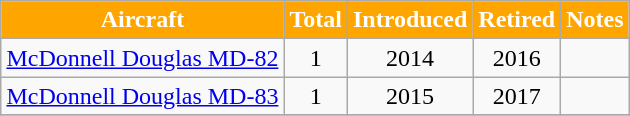<table class="wikitable" style="margin:0.5em auto; text-align:center">
<tr>
<th style="background:orange;color: white;">Aircraft</th>
<th style="background:orange;color: white;">Total</th>
<th style="background:orange;color: white;">Introduced</th>
<th style="background:orange;color: white;">Retired</th>
<th style="background:orange;color: white;">Notes</th>
</tr>
<tr>
<td><a href='#'>McDonnell Douglas MD-82</a></td>
<td>1</td>
<td>2014</td>
<td>2016</td>
<td></td>
</tr>
<tr>
<td><a href='#'>McDonnell Douglas MD-83</a></td>
<td>1</td>
<td>2015</td>
<td>2017</td>
<td></td>
</tr>
<tr>
</tr>
</table>
